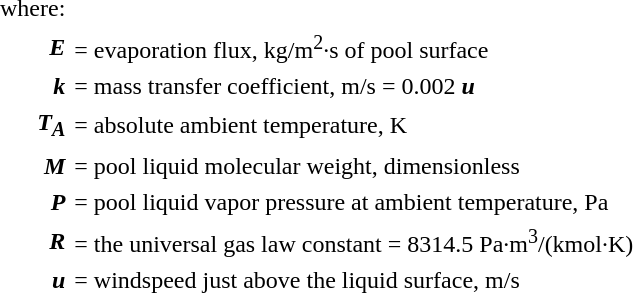<table border="0" cellpadding="2">
<tr>
<td align=right>where:</td>
<td> </td>
</tr>
<tr>
<th align=right><em>E</em></th>
<td align=left>= evaporation flux, kg/m<sup>2</sup>·s of pool surface</td>
</tr>
<tr>
<th align=right><em>k</em></th>
<td align=left>= mass transfer coefficient, m/s = 0.002 <strong><em>u</em></strong></td>
</tr>
<tr>
<th align=right><em>T<sub>A</sub></em></th>
<td align=left>= absolute ambient temperature, K</td>
</tr>
<tr>
<th align=right><em>M</em></th>
<td align=left>= pool liquid molecular weight, dimensionless</td>
</tr>
<tr>
<th align=right><em>P</em></th>
<td align=left>= pool liquid vapor pressure at ambient temperature, Pa</td>
</tr>
<tr>
<th align=right><em>R</em></th>
<td align=left>= the universal gas law constant =  8314.5 Pa·m<sup>3</sup>/(kmol·K)</td>
</tr>
<tr>
<th align=right><em>u</em></th>
<td align=left>= windspeed just above the liquid surface, m/s</td>
</tr>
</table>
